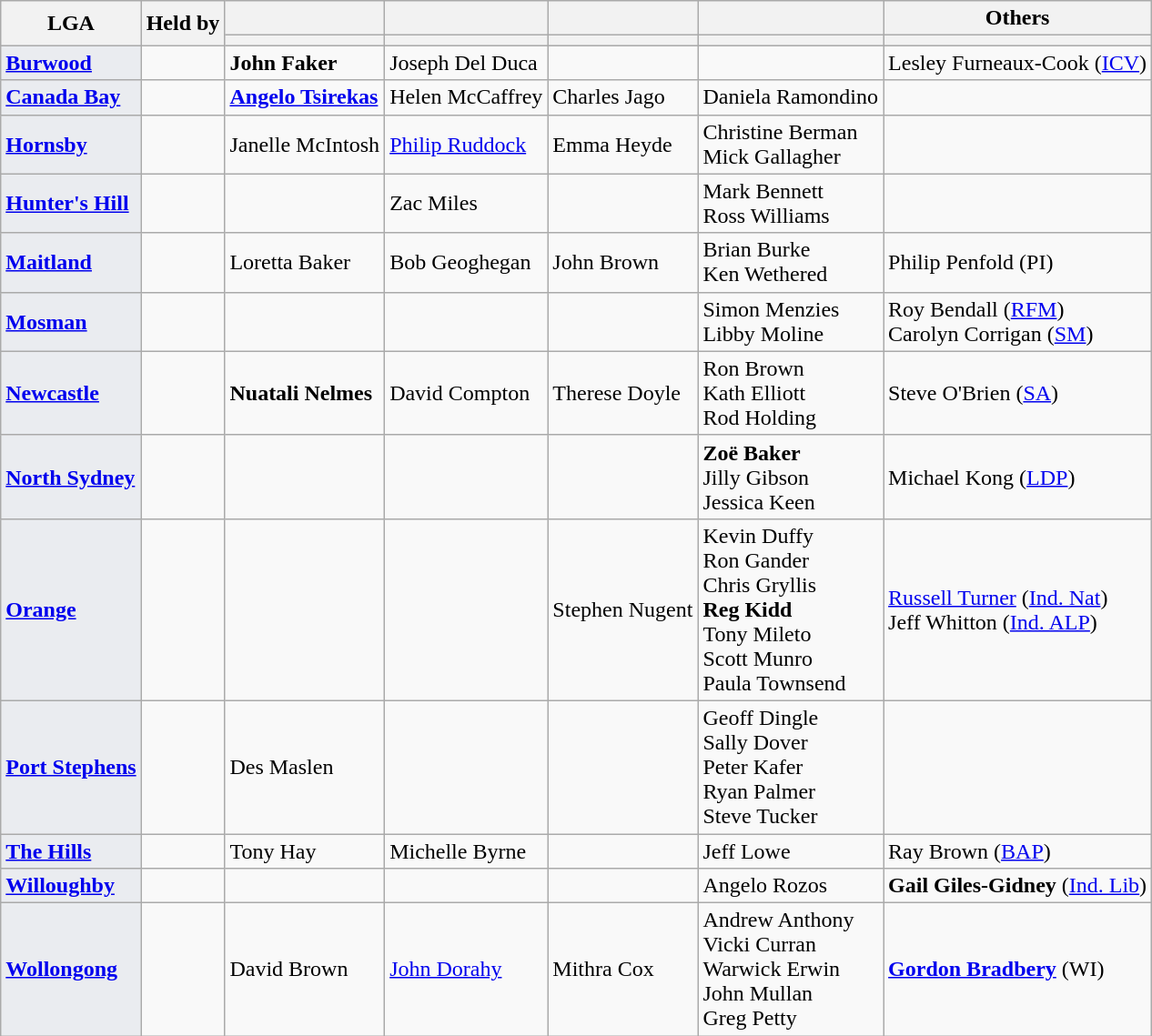<table class="wikitable">
<tr>
<th rowspan="2">LGA</th>
<th rowspan="2">Held by</th>
<th></th>
<th></th>
<th></th>
<th></th>
<th>Others</th>
</tr>
<tr style=background:#ccc>
<th></th>
<th></th>
<th></th>
<th></th>
<th></th>
</tr>
<tr>
<td align="left"; style=background:#EAECF0><strong><a href='#'>Burwood</a></strong></td>
<td></td>
<td><strong>John Faker</strong></td>
<td>Joseph Del Duca</td>
<td></td>
<td></td>
<td>Lesley Furneaux-Cook (<a href='#'>ICV</a>)</td>
</tr>
<tr>
<td align="left"; style=background:#EAECF0><strong><a href='#'>Canada Bay</a></strong></td>
<td></td>
<td><strong><a href='#'>Angelo Tsirekas</a></strong></td>
<td>Helen McCaffrey</td>
<td>Charles Jago</td>
<td>Daniela Ramondino</td>
<td></td>
</tr>
<tr>
<td align="left"; style=background:#EAECF0><strong><a href='#'>Hornsby</a></strong></td>
<td></td>
<td>Janelle McIntosh</td>
<td><a href='#'>Philip Ruddock</a></td>
<td>Emma Heyde</td>
<td>Christine Berman <br> Mick Gallagher</td>
<td></td>
</tr>
<tr>
<td align="left"; style=background:#EAECF0><strong><a href='#'>Hunter's Hill</a></strong></td>
<td></td>
<td></td>
<td>Zac Miles</td>
<td></td>
<td>Mark Bennett <br> Ross Williams</td>
<td></td>
</tr>
<tr>
<td align="left"; style=background:#EAECF0><strong><a href='#'>Maitland</a></strong></td>
<td></td>
<td>Loretta Baker</td>
<td>Bob Geoghegan</td>
<td>John Brown</td>
<td>Brian Burke <br>  Ken Wethered</td>
<td>Philip Penfold (PI)</td>
</tr>
<tr>
<td align="left"; style=background:#EAECF0><strong><a href='#'>Mosman</a></strong></td>
<td></td>
<td></td>
<td></td>
<td></td>
<td>Simon Menzies <br> Libby Moline</td>
<td>Roy Bendall (<a href='#'>RFM</a>) <br> Carolyn Corrigan (<a href='#'>SM</a>)</td>
</tr>
<tr>
<td align="left"; style=background:#EAECF0><strong><a href='#'>Newcastle</a></strong></td>
<td></td>
<td><strong>Nuatali Nelmes</strong></td>
<td>David Compton </td>
<td>Therese Doyle</td>
<td>Ron Brown <br> Kath Elliott <br> Rod Holding</td>
<td>Steve O'Brien (<a href='#'>SA</a>)</td>
</tr>
<tr>
<td align="left"; style=background:#EAECF0><strong><a href='#'>North Sydney</a></strong></td>
<td></td>
<td></td>
<td></td>
<td></td>
<td><strong>Zoë Baker</strong> <br> Jilly Gibson <br> Jessica Keen</td>
<td>Michael Kong (<a href='#'>LDP</a>)</td>
</tr>
<tr>
<td align="left"; style=background:#EAECF0><strong><a href='#'>Orange</a></strong></td>
<td></td>
<td></td>
<td></td>
<td>Stephen Nugent</td>
<td>Kevin Duffy <br> Ron Gander <br> Chris Gryllis <br> <strong>Reg Kidd</strong> <br> Tony Mileto <br> Scott Munro <br> Paula Townsend</td>
<td><a href='#'>Russell Turner</a> (<a href='#'>Ind. Nat</a>) <br> Jeff Whitton (<a href='#'>Ind. ALP</a>)</td>
</tr>
<tr>
<td align="left"; style=background:#EAECF0><strong><a href='#'>Port Stephens</a></strong></td>
<td></td>
<td>Des Maslen</td>
<td></td>
<td></td>
<td>Geoff Dingle <br> Sally Dover <br> Peter Kafer <br> Ryan Palmer <br> Steve Tucker</td>
<td></td>
</tr>
<tr>
<td align="left"; style=background:#EAECF0><strong><a href='#'>The Hills</a></strong></td>
<td></td>
<td>Tony Hay</td>
<td>Michelle Byrne</td>
<td></td>
<td>Jeff Lowe</td>
<td>Ray Brown (<a href='#'>BAP</a>)</td>
</tr>
<tr>
<td align="left"; style=background:#EAECF0><strong><a href='#'>Willoughby</a></strong></td>
<td></td>
<td></td>
<td></td>
<td></td>
<td>Angelo Rozos</td>
<td><strong>Gail Giles-Gidney</strong> (<a href='#'>Ind. Lib</a>)</td>
</tr>
<tr>
<td align="left"; style=background:#EAECF0><strong><a href='#'>Wollongong</a></strong></td>
<td></td>
<td>David Brown</td>
<td><a href='#'>John Dorahy</a></td>
<td>Mithra Cox</td>
<td>Andrew Anthony <br> Vicki Curran <br> Warwick Erwin <br> John Mullan <br> Greg Petty</td>
<td><strong><a href='#'>Gordon Bradbery</a></strong> (WI)</td>
</tr>
</table>
